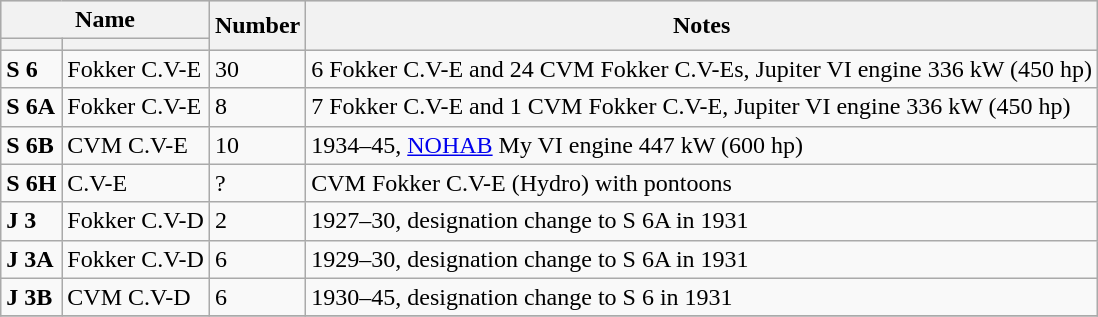<table class="wikitable">
<tr style="background:lightgray;">
<th colspan="2">Name</th>
<th rowspan="2">Number</th>
<th rowspan="2">Notes</th>
</tr>
<tr style="background:lightgray;">
<th></th>
<th></th>
</tr>
<tr>
<td><strong>S 6</strong></td>
<td>Fokker C.V-E</td>
<td>30</td>
<td>6 Fokker C.V-E and 24 CVM Fokker C.V-Es, Jupiter VI engine 336 kW (450 hp)</td>
</tr>
<tr>
<td><strong>S 6A</strong></td>
<td>Fokker C.V-E</td>
<td>8</td>
<td>7 Fokker C.V-E and 1 CVM Fokker C.V-E, Jupiter VI engine 336 kW (450 hp)</td>
</tr>
<tr>
<td><strong>S 6B</strong></td>
<td>CVM C.V-E</td>
<td>10</td>
<td>1934–45, <a href='#'>NOHAB</a> My VI engine 447 kW (600 hp)</td>
</tr>
<tr>
<td><strong>S 6H</strong></td>
<td>C.V-E</td>
<td>?</td>
<td>CVM Fokker C.V-E (Hydro) with pontoons</td>
</tr>
<tr>
<td><strong>J 3</strong></td>
<td>Fokker C.V-D</td>
<td>2</td>
<td>1927–30, designation change to S 6A in 1931</td>
</tr>
<tr>
<td><strong>J 3A</strong></td>
<td>Fokker C.V-D</td>
<td>6</td>
<td>1929–30, designation change to S 6A in 1931</td>
</tr>
<tr>
<td><strong>J 3B</strong></td>
<td>CVM C.V-D</td>
<td>6</td>
<td>1930–45, designation change to S 6 in 1931</td>
</tr>
<tr>
</tr>
</table>
